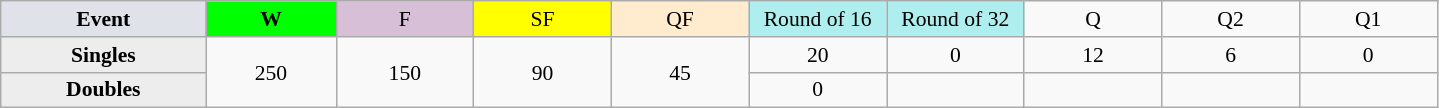<table class=wikitable style=font-size:90%;text-align:center>
<tr>
<td style="width:130px; background:#dfe2e9;"><strong>Event</strong></td>
<td style="width:80px; background:lime;"><strong>W</strong></td>
<td style="width:85px; background:thistle;">F</td>
<td style="width:85px; background:#ff0;">SF</td>
<td style="width:85px; background:#ffebcd;">QF</td>
<td style="width:85px; background:#afeeee;">Round of 16</td>
<td style="width:85px; background:#afeeee;">Round of 32</td>
<td width=85>Q</td>
<td width=85>Q2</td>
<td width=85>Q1</td>
</tr>
<tr>
<th style="background:#ededed;">Singles</th>
<td rowspan=2>250</td>
<td rowspan=2>150</td>
<td rowspan=2>90</td>
<td rowspan=2>45</td>
<td>20</td>
<td>0</td>
<td>12</td>
<td>6</td>
<td>0</td>
</tr>
<tr>
<th style="background:#ededed;">Doubles</th>
<td>0</td>
<td></td>
<td></td>
<td></td>
<td></td>
</tr>
</table>
